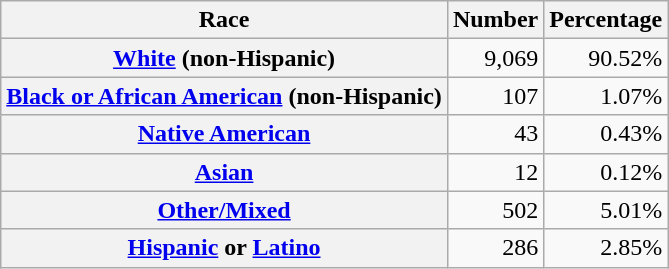<table class="wikitable" style="text-align:right">
<tr>
<th scope="col">Race</th>
<th scope="col">Number</th>
<th scope="col">Percentage</th>
</tr>
<tr>
<th scope="row"><a href='#'>White</a> (non-Hispanic)</th>
<td>9,069</td>
<td>90.52%</td>
</tr>
<tr>
<th scope="row"><a href='#'>Black or African American</a> (non-Hispanic)</th>
<td>107</td>
<td>1.07%</td>
</tr>
<tr>
<th scope="row"><a href='#'>Native American</a></th>
<td>43</td>
<td>0.43%</td>
</tr>
<tr>
<th scope="row"><a href='#'>Asian</a></th>
<td>12</td>
<td>0.12%</td>
</tr>
<tr>
<th scope="row"><a href='#'>Other/Mixed</a></th>
<td>502</td>
<td>5.01%</td>
</tr>
<tr>
<th scope="row"><a href='#'>Hispanic</a> or <a href='#'>Latino</a></th>
<td>286</td>
<td>2.85%</td>
</tr>
</table>
